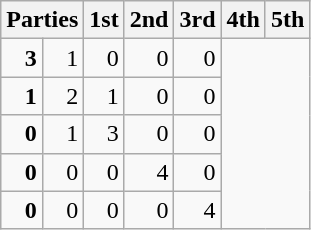<table class="wikitable" style="text-align:right;">
<tr>
<th colspan=2 style="text-align:left;">Parties</th>
<th>1st</th>
<th>2nd</th>
<th>3rd</th>
<th>4th</th>
<th>5th</th>
</tr>
<tr>
<td><strong>3</strong></td>
<td>1</td>
<td>0</td>
<td>0</td>
<td>0</td>
</tr>
<tr>
<td><strong>1</strong></td>
<td>2</td>
<td>1</td>
<td>0</td>
<td>0</td>
</tr>
<tr>
<td><strong>0</strong></td>
<td>1</td>
<td>3</td>
<td>0</td>
<td>0</td>
</tr>
<tr>
<td><strong>0</strong></td>
<td>0</td>
<td>0</td>
<td>4</td>
<td>0</td>
</tr>
<tr>
<td><strong>0</strong></td>
<td>0</td>
<td>0</td>
<td>0</td>
<td>4</td>
</tr>
</table>
